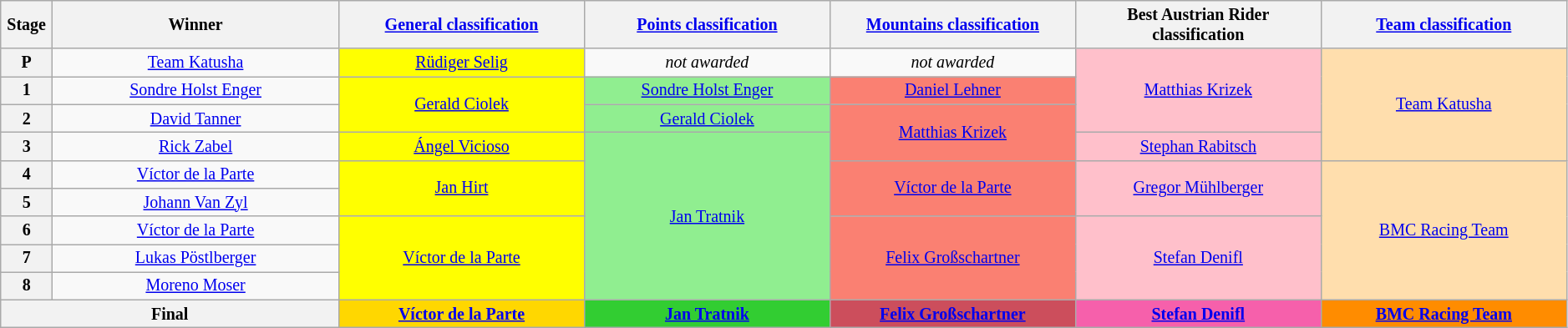<table class="wikitable" style="text-align: center; font-size:smaller;">
<tr>
<th style="width:1%;">Stage</th>
<th style="width:14%;">Winner</th>
<th style="width:12%;"><a href='#'>General classification</a><br></th>
<th style="width:12%;"><a href='#'>Points classification</a><br></th>
<th style="width:12%;"><a href='#'>Mountains classification</a><br></th>
<th style="width:12%;">Best Austrian Rider classification<br></th>
<th style="width:12%;"><a href='#'>Team classification</a><br></th>
</tr>
<tr>
<th>P</th>
<td><a href='#'>Team Katusha</a></td>
<td style="background:yellow;"><a href='#'>Rüdiger Selig</a></td>
<td style="background:offwhite;"><em>not awarded</em></td>
<td style="background:offwhite;"><em>not awarded</em></td>
<td style="background:pink;" rowspan=3><a href='#'>Matthias Krizek</a></td>
<td style="background:navajowhite;" rowspan=4><a href='#'>Team Katusha</a></td>
</tr>
<tr>
<th>1</th>
<td><a href='#'>Sondre Holst Enger</a></td>
<td style="background:yellow;" rowspan=2><a href='#'>Gerald Ciolek</a></td>
<td style="background:lightgreen;"><a href='#'>Sondre Holst Enger</a></td>
<td style="background:salmon;"><a href='#'>Daniel Lehner</a></td>
</tr>
<tr>
<th>2</th>
<td><a href='#'>David Tanner</a></td>
<td style="background:lightgreen;"><a href='#'>Gerald Ciolek</a></td>
<td style="background:salmon;" rowspan=2><a href='#'>Matthias Krizek</a></td>
</tr>
<tr>
<th>3</th>
<td><a href='#'>Rick Zabel</a></td>
<td style="background:yellow;"><a href='#'>Ángel Vicioso</a></td>
<td style="background:lightgreen;" rowspan=6><a href='#'>Jan Tratnik</a></td>
<td style="background:pink;"><a href='#'>Stephan Rabitsch</a></td>
</tr>
<tr>
<th>4</th>
<td><a href='#'>Víctor de la Parte</a></td>
<td style="background:yellow;" rowspan=2><a href='#'>Jan Hirt</a></td>
<td style="background:salmon;" rowspan=2><a href='#'>Víctor de la Parte</a></td>
<td style="background:pink;" rowspan=2><a href='#'>Gregor Mühlberger</a></td>
<td style="background:navajowhite;" rowspan=5><a href='#'>BMC Racing Team</a></td>
</tr>
<tr>
<th>5</th>
<td><a href='#'>Johann Van Zyl</a></td>
</tr>
<tr>
<th>6</th>
<td><a href='#'>Víctor de la Parte</a></td>
<td style="background:yellow;" rowspan=3><a href='#'>Víctor de la Parte</a></td>
<td style="background:salmon;" rowspan=3><a href='#'>Felix Großschartner</a></td>
<td style="background:pink;" rowspan=3><a href='#'>Stefan Denifl</a></td>
</tr>
<tr>
<th>7</th>
<td><a href='#'>Lukas Pöstlberger</a></td>
</tr>
<tr>
<th>8</th>
<td><a href='#'>Moreno Moser</a></td>
</tr>
<tr>
<th colspan=2><strong>Final</strong></th>
<th style="background:gold;"><a href='#'>Víctor de la Parte</a></th>
<th style="background:limegreen;"><a href='#'>Jan Tratnik</a></th>
<th style="background:#cc4e5c;"><a href='#'>Felix Großschartner</a></th>
<th style="background:#F660AB;"><a href='#'>Stefan Denifl</a></th>
<th style="background:darkorange;"><a href='#'>BMC Racing Team</a></th>
</tr>
</table>
